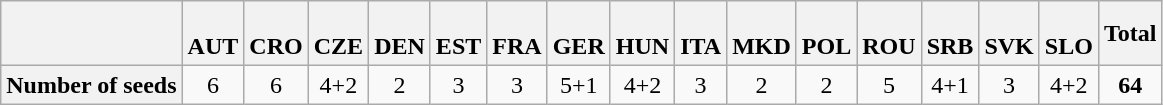<table class="wikitable">
<tr>
<th></th>
<th> <br>AUT</th>
<th> <br>CRO</th>
<th> <br>CZE</th>
<th> <br>DEN</th>
<th> <br>EST</th>
<th> <br>FRA</th>
<th> <br>GER</th>
<th> <br>HUN</th>
<th> <br>ITA</th>
<th> <br>MKD</th>
<th> <br>POL</th>
<th> <br>ROU</th>
<th> <br>SRB</th>
<th> <br>SVK</th>
<th> <br>SLO</th>
<th>Total</th>
</tr>
<tr align="center">
<th>Number of seeds</th>
<td>6</td>
<td>6</td>
<td>4+2</td>
<td>2</td>
<td>3</td>
<td>3</td>
<td>5+1</td>
<td>4+2</td>
<td>3</td>
<td>2</td>
<td>2</td>
<td>5</td>
<td>4+1</td>
<td>3</td>
<td>4+2</td>
<td><strong>64</strong></td>
</tr>
</table>
